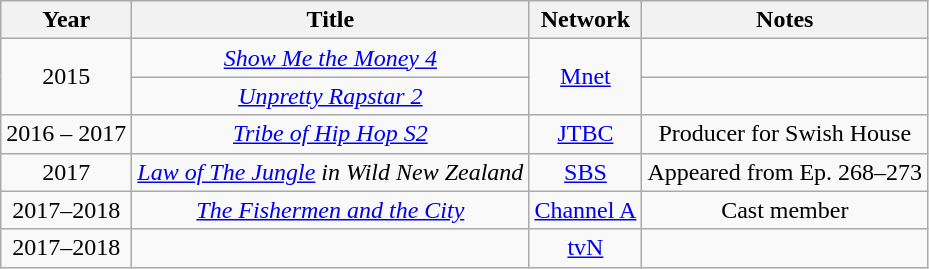<table class="wikitable" style="text-align:center;">
<tr>
<th>Year</th>
<th>Title</th>
<th>Network</th>
<th>Notes</th>
</tr>
<tr>
<td rowspan="2">2015</td>
<td><em><a href='#'>Show Me the Money 4</a></em></td>
<td rowspan="2"><a href='#'>Mnet</a></td>
<td></td>
</tr>
<tr>
<td><em><a href='#'>Unpretty Rapstar 2</a></em></td>
<td></td>
</tr>
<tr>
<td>2016 – 2017</td>
<td><em><a href='#'>Tribe of Hip Hop S2</a></em></td>
<td><a href='#'>JTBC</a></td>
<td>Producer for Swish House</td>
</tr>
<tr>
<td>2017</td>
<td><em><a href='#'>Law of The Jungle</a> in Wild New Zealand</em></td>
<td><a href='#'>SBS</a></td>
<td>Appeared from Ep. 268–273</td>
</tr>
<tr>
<td>2017–2018</td>
<td><em><a href='#'>The Fishermen and the City</a></em></td>
<td><a href='#'>Channel A</a></td>
<td>Cast member</td>
</tr>
<tr>
<td>2017–2018</td>
<td><em></em></td>
<td><a href='#'>tvN</a></td>
<td></td>
</tr>
</table>
